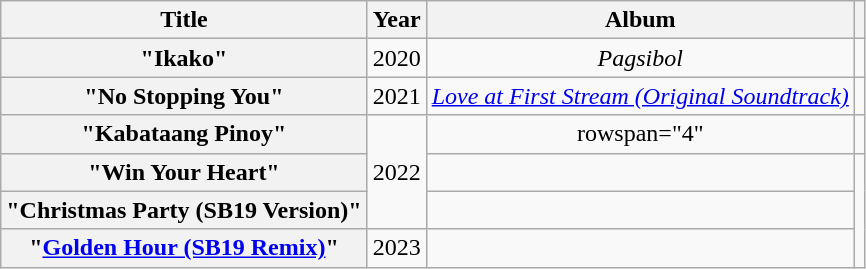<table class="wikitable plainrowheaders" style="text-align:center;">
<tr>
<th scope="col">Title</th>
<th scope="col">Year</th>
<th scope="col">Album</th>
<th scope="col"></th>
</tr>
<tr>
<th scope="row">"Ikako"</th>
<td>2020</td>
<td><em>Pagsibol</em></td>
<td></td>
</tr>
<tr>
<th scope="row">"No Stopping You"<br></th>
<td>2021</td>
<td><em><a href='#'>Love at First Stream (Original Soundtrack)</a></em></td>
<td></td>
</tr>
<tr>
<th scope="row">"Kabataang Pinoy"<br></th>
<td rowspan="3">2022</td>
<td>rowspan="4" </td>
<td></td>
</tr>
<tr>
<th scope="row">"Win Your Heart"</th>
<td></td>
</tr>
<tr>
<th scope="row">"Christmas Party (SB19 Version)"</th>
<td></td>
</tr>
<tr>
<th scope="row">"<a href='#'>Golden Hour (SB19 Remix)</a>"<br></th>
<td>2023</td>
<td></td>
</tr>
</table>
